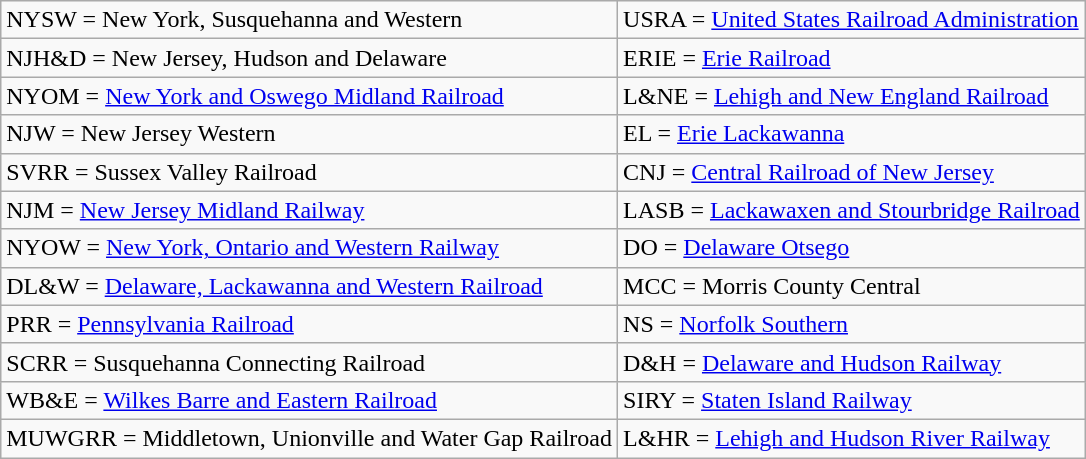<table class="wikitable">
<tr>
<td>NYSW = New York, Susquehanna and Western</td>
<td>USRA = <a href='#'>United States Railroad Administration</a></td>
</tr>
<tr>
<td>NJH&D = New Jersey, Hudson and Delaware</td>
<td>ERIE = <a href='#'>Erie Railroad</a></td>
</tr>
<tr>
<td>NYOM = <a href='#'>New York and Oswego Midland Railroad</a></td>
<td>L&NE = <a href='#'>Lehigh and New England Railroad</a></td>
</tr>
<tr>
<td>NJW = New Jersey Western</td>
<td>EL = <a href='#'>Erie Lackawanna</a></td>
</tr>
<tr>
<td>SVRR = Sussex Valley Railroad</td>
<td>CNJ = <a href='#'>Central Railroad of New Jersey</a></td>
</tr>
<tr>
<td>NJM = <a href='#'>New Jersey Midland Railway</a></td>
<td>LASB = <a href='#'>Lackawaxen and Stourbridge Railroad</a></td>
</tr>
<tr>
<td>NYOW = <a href='#'>New York, Ontario and Western Railway</a></td>
<td>DO = <a href='#'>Delaware Otsego</a></td>
</tr>
<tr>
<td>DL&W = <a href='#'>Delaware, Lackawanna and Western Railroad</a></td>
<td>MCC = Morris County Central</td>
</tr>
<tr>
<td>PRR = <a href='#'>Pennsylvania Railroad</a></td>
<td>NS = <a href='#'>Norfolk Southern</a></td>
</tr>
<tr>
<td>SCRR = Susquehanna Connecting Railroad</td>
<td>D&H = <a href='#'>Delaware and Hudson Railway</a></td>
</tr>
<tr>
<td>WB&E = <a href='#'>Wilkes Barre and Eastern Railroad</a></td>
<td>SIRY = <a href='#'>Staten Island Railway</a></td>
</tr>
<tr>
<td>MUWGRR = Middletown, Unionville and Water Gap Railroad</td>
<td>L&HR = <a href='#'>Lehigh and Hudson River Railway</a></td>
</tr>
</table>
